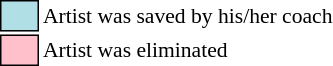<table class="toccolours" style="font-size: 90%; white-space: nowrap;">
<tr>
<td style="background:#b0e0e6; border:1px solid black;">      </td>
<td>Artist was saved by his/her coach</td>
</tr>
<tr>
<td style="background:pink; border:1px solid black;">      </td>
<td>Artist was eliminated</td>
</tr>
</table>
